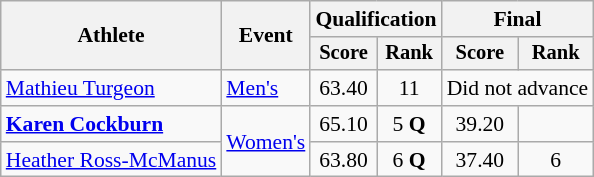<table class="wikitable" style="font-size:90%">
<tr>
<th rowspan="2">Athlete</th>
<th rowspan="2">Event</th>
<th colspan="2">Qualification</th>
<th colspan="2">Final</th>
</tr>
<tr style="font-size:95%">
<th>Score</th>
<th>Rank</th>
<th>Score</th>
<th>Rank</th>
</tr>
<tr align=center>
<td align=left><a href='#'>Mathieu Turgeon</a></td>
<td align=left><a href='#'>Men's</a></td>
<td>63.40</td>
<td>11</td>
<td colspan=2>Did not advance</td>
</tr>
<tr align=center>
<td align=left><strong><a href='#'>Karen Cockburn</a></strong></td>
<td align=left rowspan=2><a href='#'>Women's</a></td>
<td>65.10</td>
<td>5 <strong>Q</strong></td>
<td>39.20</td>
<td></td>
</tr>
<tr align=center>
<td align=left><a href='#'>Heather Ross-McManus</a></td>
<td>63.80</td>
<td>6 <strong>Q</strong></td>
<td>37.40</td>
<td>6</td>
</tr>
</table>
